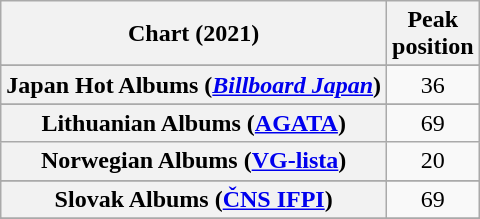<table class="wikitable sortable plainrowheaders" style="text-align:center">
<tr>
<th scope="col">Chart (2021)</th>
<th scope="col">Peak<br>position</th>
</tr>
<tr>
</tr>
<tr>
</tr>
<tr>
</tr>
<tr>
</tr>
<tr>
</tr>
<tr>
</tr>
<tr>
</tr>
<tr>
</tr>
<tr>
</tr>
<tr>
</tr>
<tr>
<th scope="row">Japan Hot Albums (<em><a href='#'>Billboard Japan</a></em>)</th>
<td>36</td>
</tr>
<tr>
</tr>
<tr>
<th scope="row">Lithuanian Albums (<a href='#'>AGATA</a>)</th>
<td>69</td>
</tr>
<tr>
<th scope="row">Norwegian Albums (<a href='#'>VG-lista</a>)</th>
<td>20</td>
</tr>
<tr>
</tr>
<tr>
</tr>
<tr>
<th scope="row">Slovak Albums (<a href='#'>ČNS IFPI</a>)</th>
<td>69</td>
</tr>
<tr>
</tr>
<tr>
</tr>
<tr>
</tr>
<tr>
</tr>
<tr>
</tr>
</table>
